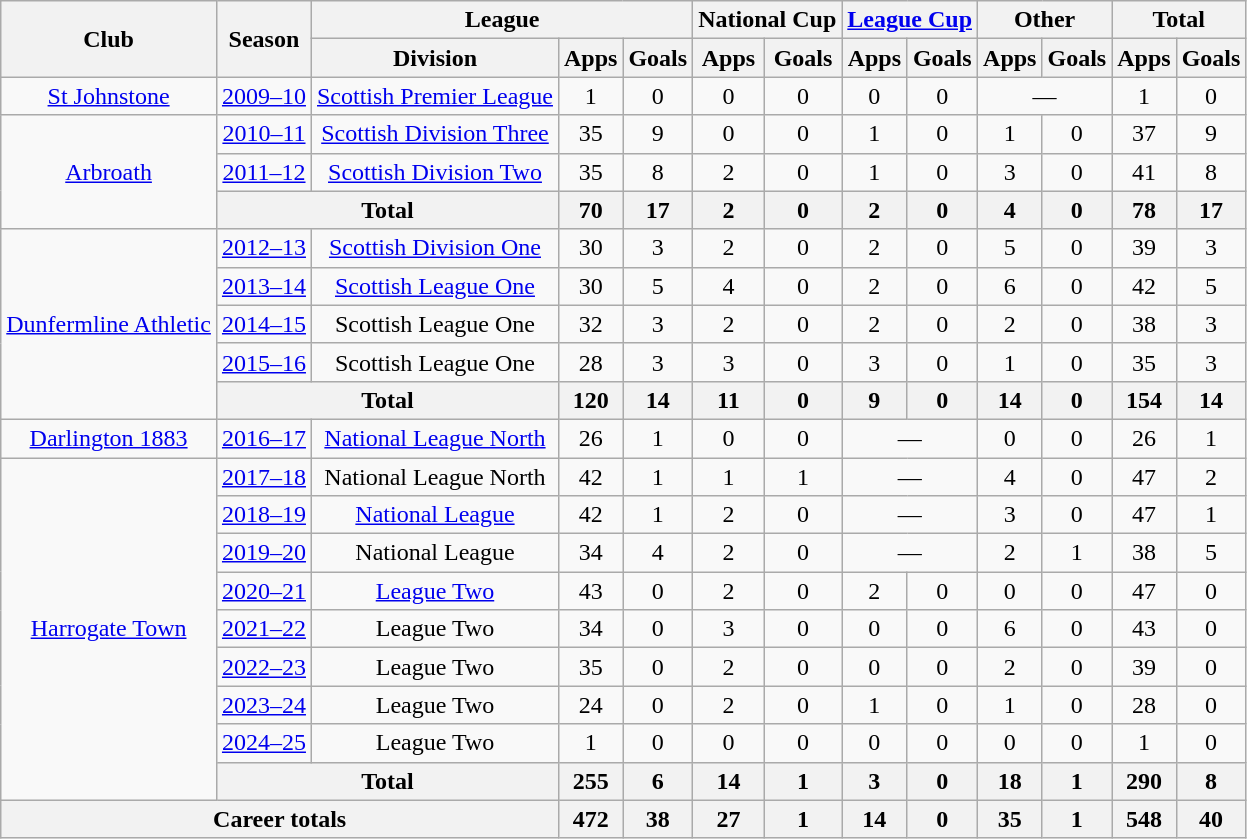<table class="wikitable" style="text-align: center">
<tr>
<th rowspan="2">Club</th>
<th rowspan="2">Season</th>
<th colspan="3">League</th>
<th colspan="2">National Cup</th>
<th colspan="2"><a href='#'>League Cup</a></th>
<th colspan="2">Other</th>
<th colspan="2">Total</th>
</tr>
<tr>
<th>Division</th>
<th>Apps</th>
<th>Goals</th>
<th>Apps</th>
<th>Goals</th>
<th>Apps</th>
<th>Goals</th>
<th>Apps</th>
<th>Goals</th>
<th>Apps</th>
<th>Goals</th>
</tr>
<tr>
<td><a href='#'>St Johnstone</a></td>
<td><a href='#'>2009–10</a></td>
<td><a href='#'>Scottish Premier League</a></td>
<td>1</td>
<td>0</td>
<td>0</td>
<td>0</td>
<td>0</td>
<td>0</td>
<td colspan="2">—</td>
<td>1</td>
<td>0</td>
</tr>
<tr>
<td rowspan="3"><a href='#'>Arbroath</a></td>
<td><a href='#'>2010–11</a></td>
<td><a href='#'>Scottish Division Three</a></td>
<td>35</td>
<td>9</td>
<td>0</td>
<td>0</td>
<td>1</td>
<td>0</td>
<td>1</td>
<td>0</td>
<td>37</td>
<td>9</td>
</tr>
<tr>
<td><a href='#'>2011–12</a></td>
<td><a href='#'>Scottish Division Two</a></td>
<td>35</td>
<td>8</td>
<td>2</td>
<td>0</td>
<td>1</td>
<td>0</td>
<td>3</td>
<td>0</td>
<td>41</td>
<td>8</td>
</tr>
<tr>
<th colspan="2">Total</th>
<th>70</th>
<th>17</th>
<th>2</th>
<th>0</th>
<th>2</th>
<th>0</th>
<th>4</th>
<th>0</th>
<th>78</th>
<th>17</th>
</tr>
<tr>
<td rowspan="5"><a href='#'>Dunfermline Athletic</a></td>
<td><a href='#'>2012–13</a></td>
<td><a href='#'>Scottish Division One</a></td>
<td>30</td>
<td>3</td>
<td>2</td>
<td>0</td>
<td>2</td>
<td>0</td>
<td>5</td>
<td>0</td>
<td>39</td>
<td>3</td>
</tr>
<tr>
<td><a href='#'>2013–14</a></td>
<td><a href='#'>Scottish League One</a></td>
<td>30</td>
<td>5</td>
<td>4</td>
<td>0</td>
<td>2</td>
<td>0</td>
<td>6</td>
<td>0</td>
<td>42</td>
<td>5</td>
</tr>
<tr>
<td><a href='#'>2014–15</a></td>
<td>Scottish League One</td>
<td>32</td>
<td>3</td>
<td>2</td>
<td>0</td>
<td>2</td>
<td>0</td>
<td>2</td>
<td>0</td>
<td>38</td>
<td>3</td>
</tr>
<tr>
<td><a href='#'>2015–16</a></td>
<td>Scottish League One</td>
<td>28</td>
<td>3</td>
<td>3</td>
<td>0</td>
<td>3</td>
<td>0</td>
<td>1</td>
<td>0</td>
<td>35</td>
<td>3</td>
</tr>
<tr>
<th colspan="2">Total</th>
<th>120</th>
<th>14</th>
<th>11</th>
<th>0</th>
<th>9</th>
<th>0</th>
<th>14</th>
<th>0</th>
<th>154</th>
<th>14</th>
</tr>
<tr>
<td><a href='#'>Darlington 1883</a></td>
<td><a href='#'>2016–17</a></td>
<td><a href='#'>National League North</a></td>
<td>26</td>
<td>1</td>
<td>0</td>
<td>0</td>
<td colspan="2">—</td>
<td>0</td>
<td>0</td>
<td>26</td>
<td>1</td>
</tr>
<tr>
<td rowspan="9"><a href='#'>Harrogate Town</a></td>
<td><a href='#'>2017–18</a></td>
<td>National League North</td>
<td>42</td>
<td>1</td>
<td>1</td>
<td>1</td>
<td colspan="2">—</td>
<td>4</td>
<td>0</td>
<td>47</td>
<td>2</td>
</tr>
<tr>
<td><a href='#'>2018–19</a></td>
<td><a href='#'>National League</a></td>
<td>42</td>
<td>1</td>
<td>2</td>
<td>0</td>
<td colspan="2">—</td>
<td>3</td>
<td>0</td>
<td>47</td>
<td>1</td>
</tr>
<tr>
<td><a href='#'>2019–20</a></td>
<td>National League</td>
<td>34</td>
<td>4</td>
<td>2</td>
<td>0</td>
<td colspan="2">—</td>
<td>2</td>
<td>1</td>
<td>38</td>
<td>5</td>
</tr>
<tr>
<td><a href='#'>2020–21</a></td>
<td><a href='#'>League Two</a></td>
<td>43</td>
<td>0</td>
<td>2</td>
<td>0</td>
<td>2</td>
<td>0</td>
<td>0</td>
<td>0</td>
<td>47</td>
<td>0</td>
</tr>
<tr>
<td><a href='#'>2021–22</a></td>
<td>League Two</td>
<td>34</td>
<td>0</td>
<td>3</td>
<td>0</td>
<td>0</td>
<td>0</td>
<td>6</td>
<td>0</td>
<td>43</td>
<td>0</td>
</tr>
<tr>
<td><a href='#'>2022–23</a></td>
<td>League Two</td>
<td>35</td>
<td>0</td>
<td>2</td>
<td>0</td>
<td>0</td>
<td>0</td>
<td>2</td>
<td>0</td>
<td>39</td>
<td>0</td>
</tr>
<tr>
<td><a href='#'>2023–24</a></td>
<td>League Two</td>
<td>24</td>
<td>0</td>
<td>2</td>
<td>0</td>
<td>1</td>
<td>0</td>
<td>1</td>
<td>0</td>
<td>28</td>
<td>0</td>
</tr>
<tr>
<td><a href='#'>2024–25</a></td>
<td>League Two</td>
<td>1</td>
<td>0</td>
<td>0</td>
<td>0</td>
<td>0</td>
<td>0</td>
<td>0</td>
<td>0</td>
<td>1</td>
<td>0</td>
</tr>
<tr>
<th colspan="2">Total</th>
<th>255</th>
<th>6</th>
<th>14</th>
<th>1</th>
<th>3</th>
<th>0</th>
<th>18</th>
<th>1</th>
<th>290</th>
<th>8</th>
</tr>
<tr>
<th colspan="3">Career totals</th>
<th>472</th>
<th>38</th>
<th>27</th>
<th>1</th>
<th>14</th>
<th>0</th>
<th>35</th>
<th>1</th>
<th>548</th>
<th>40</th>
</tr>
</table>
